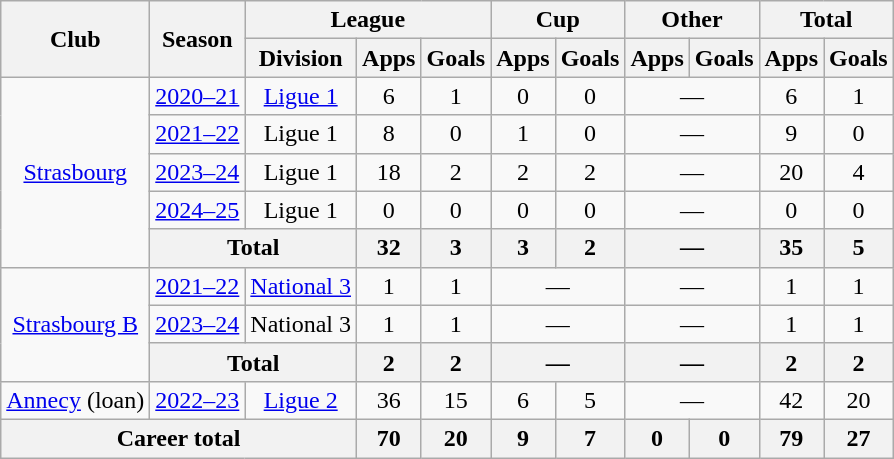<table class="wikitable" style="text-align:center">
<tr>
<th rowspan="2">Club</th>
<th rowspan="2">Season</th>
<th colspan="3">League</th>
<th colspan="2">Cup</th>
<th colspan="2">Other</th>
<th colspan="2">Total</th>
</tr>
<tr>
<th>Division</th>
<th>Apps</th>
<th>Goals</th>
<th>Apps</th>
<th>Goals</th>
<th>Apps</th>
<th>Goals</th>
<th>Apps</th>
<th>Goals</th>
</tr>
<tr>
<td rowspan="5"><a href='#'>Strasbourg</a></td>
<td><a href='#'>2020–21</a></td>
<td><a href='#'>Ligue 1</a></td>
<td>6</td>
<td>1</td>
<td>0</td>
<td>0</td>
<td colspan="2">—</td>
<td>6</td>
<td>1</td>
</tr>
<tr>
<td><a href='#'>2021–22</a></td>
<td>Ligue 1</td>
<td>8</td>
<td>0</td>
<td>1</td>
<td>0</td>
<td colspan="2">—</td>
<td>9</td>
<td>0</td>
</tr>
<tr>
<td><a href='#'>2023–24</a></td>
<td>Ligue 1</td>
<td>18</td>
<td>2</td>
<td>2</td>
<td>2</td>
<td colspan="2">—</td>
<td>20</td>
<td>4</td>
</tr>
<tr>
<td><a href='#'>2024–25</a></td>
<td>Ligue 1</td>
<td>0</td>
<td>0</td>
<td>0</td>
<td>0</td>
<td colspan="2">—</td>
<td>0</td>
<td>0</td>
</tr>
<tr>
<th colspan="2">Total</th>
<th>32</th>
<th>3</th>
<th>3</th>
<th>2</th>
<th colspan="2">—</th>
<th>35</th>
<th>5</th>
</tr>
<tr>
<td rowspan="3"><a href='#'>Strasbourg B</a></td>
<td><a href='#'>2021–22</a></td>
<td><a href='#'>National 3</a></td>
<td>1</td>
<td>1</td>
<td colspan="2">—</td>
<td colspan="2">—</td>
<td>1</td>
<td>1</td>
</tr>
<tr>
<td><a href='#'>2023–24</a></td>
<td>National 3</td>
<td>1</td>
<td>1</td>
<td colspan="2">—</td>
<td colspan="2">—</td>
<td>1</td>
<td>1</td>
</tr>
<tr>
<th colspan="2">Total</th>
<th>2</th>
<th>2</th>
<th colspan="2">—</th>
<th colspan="2">—</th>
<th>2</th>
<th>2</th>
</tr>
<tr>
<td><a href='#'>Annecy</a> (loan)</td>
<td><a href='#'>2022–23</a></td>
<td><a href='#'>Ligue 2</a></td>
<td>36</td>
<td>15</td>
<td>6</td>
<td>5</td>
<td colspan="2">—</td>
<td>42</td>
<td>20</td>
</tr>
<tr>
<th colspan="3">Career total</th>
<th>70</th>
<th>20</th>
<th>9</th>
<th>7</th>
<th>0</th>
<th>0</th>
<th>79</th>
<th>27</th>
</tr>
</table>
